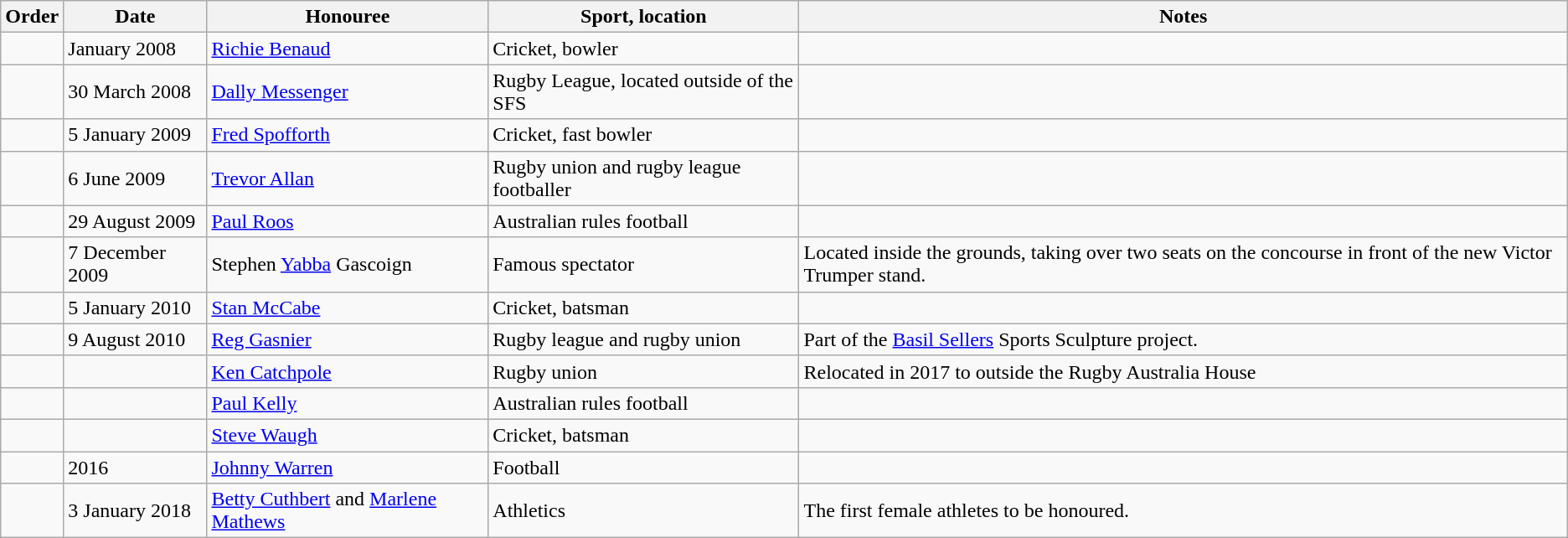<table class="wikitable sortable">
<tr>
<th>Order</th>
<th>Date</th>
<th>Honouree</th>
<th>Sport, location</th>
<th>Notes</th>
</tr>
<tr>
<td align=center></td>
<td>January 2008</td>
<td><a href='#'>Richie Benaud</a></td>
<td>Cricket, bowler</td>
<td></td>
</tr>
<tr>
<td align=center></td>
<td>30 March 2008</td>
<td><a href='#'>Dally Messenger</a></td>
<td>Rugby League, located outside of the SFS</td>
<td></td>
</tr>
<tr>
<td align=center></td>
<td>5 January 2009</td>
<td><a href='#'>Fred Spofforth</a></td>
<td>Cricket, fast bowler</td>
<td></td>
</tr>
<tr>
<td align=center></td>
<td>6 June 2009</td>
<td><a href='#'>Trevor Allan</a></td>
<td>Rugby union and rugby league footballer</td>
<td></td>
</tr>
<tr>
<td align=center></td>
<td>29 August 2009</td>
<td><a href='#'>Paul Roos</a></td>
<td>Australian rules football</td>
<td></td>
</tr>
<tr>
<td align=center></td>
<td>7 December 2009</td>
<td>Stephen <a href='#'>Yabba</a> Gascoign</td>
<td>Famous spectator</td>
<td>Located inside the grounds, taking over two seats on the concourse in front of the new Victor Trumper stand.</td>
</tr>
<tr>
<td align=center></td>
<td>5 January 2010</td>
<td><a href='#'>Stan McCabe</a></td>
<td>Cricket, batsman</td>
<td></td>
</tr>
<tr>
<td align=center></td>
<td>9 August 2010</td>
<td><a href='#'>Reg Gasnier</a></td>
<td>Rugby league and rugby union</td>
<td>Part of the <a href='#'>Basil Sellers</a> Sports Sculpture project.</td>
</tr>
<tr>
<td align=center></td>
<td></td>
<td><a href='#'>Ken Catchpole</a></td>
<td>Rugby union</td>
<td>Relocated in 2017 to outside the Rugby Australia House</td>
</tr>
<tr>
<td align=center></td>
<td></td>
<td><a href='#'>Paul Kelly</a></td>
<td>Australian rules football</td>
<td></td>
</tr>
<tr>
<td align=center></td>
<td></td>
<td><a href='#'>Steve Waugh</a></td>
<td>Cricket, batsman</td>
<td></td>
</tr>
<tr>
<td align=center></td>
<td>2016</td>
<td><a href='#'>Johnny Warren</a></td>
<td>Football</td>
<td></td>
</tr>
<tr>
<td align=center></td>
<td>3 January 2018</td>
<td><a href='#'>Betty Cuthbert</a> and <a href='#'>Marlene Mathews</a></td>
<td>Athletics</td>
<td>The first female athletes to be honoured.</td>
</tr>
</table>
